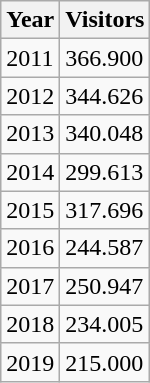<table class="wikitable sortable">
<tr>
<th>Year</th>
<th>Visitors</th>
</tr>
<tr>
<td>2011</td>
<td>366.900 </td>
</tr>
<tr>
<td>2012</td>
<td>344.626 </td>
</tr>
<tr>
<td>2013</td>
<td>340.048 </td>
</tr>
<tr>
<td>2014</td>
<td>299.613 </td>
</tr>
<tr>
<td>2015</td>
<td>317.696 </td>
</tr>
<tr>
<td>2016</td>
<td>244.587 </td>
</tr>
<tr>
<td>2017</td>
<td>250.947 </td>
</tr>
<tr>
<td>2018</td>
<td>234.005 </td>
</tr>
<tr>
<td>2019</td>
<td>215.000 </td>
</tr>
</table>
